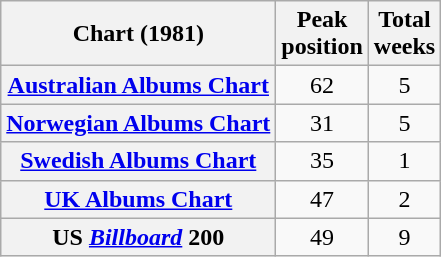<table class="wikitable sortable plainrowheaders">
<tr>
<th scope="col">Chart (1981)</th>
<th scope="col">Peak<br>position</th>
<th scope="col">Total<br>weeks</th>
</tr>
<tr>
<th scope="row"><a href='#'>Australian Albums Chart</a></th>
<td align=center>62</td>
<td align=center>5</td>
</tr>
<tr>
<th scope="row"><a href='#'>Norwegian Albums Chart</a></th>
<td align=center>31</td>
<td align=center>5</td>
</tr>
<tr>
<th scope="row"><a href='#'>Swedish Albums Chart</a></th>
<td align=center>35</td>
<td align=center>1</td>
</tr>
<tr>
<th scope="row"><a href='#'>UK Albums Chart</a></th>
<td align=center>47</td>
<td align=center>2</td>
</tr>
<tr>
<th scope="row">US <em><a href='#'>Billboard</a></em> 200</th>
<td align=center>49</td>
<td align=center>9</td>
</tr>
</table>
